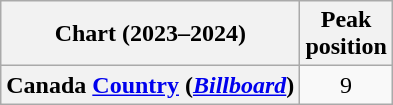<table class="wikitable sortable plainrowheaders" style="text-align:center;">
<tr>
<th scope="col">Chart (2023–2024)</th>
<th scope="col">Peak<br>position</th>
</tr>
<tr>
<th scope="row">Canada <a href='#'>Country</a> (<a href='#'><em>Billboard</em></a>)</th>
<td>9</td>
</tr>
</table>
